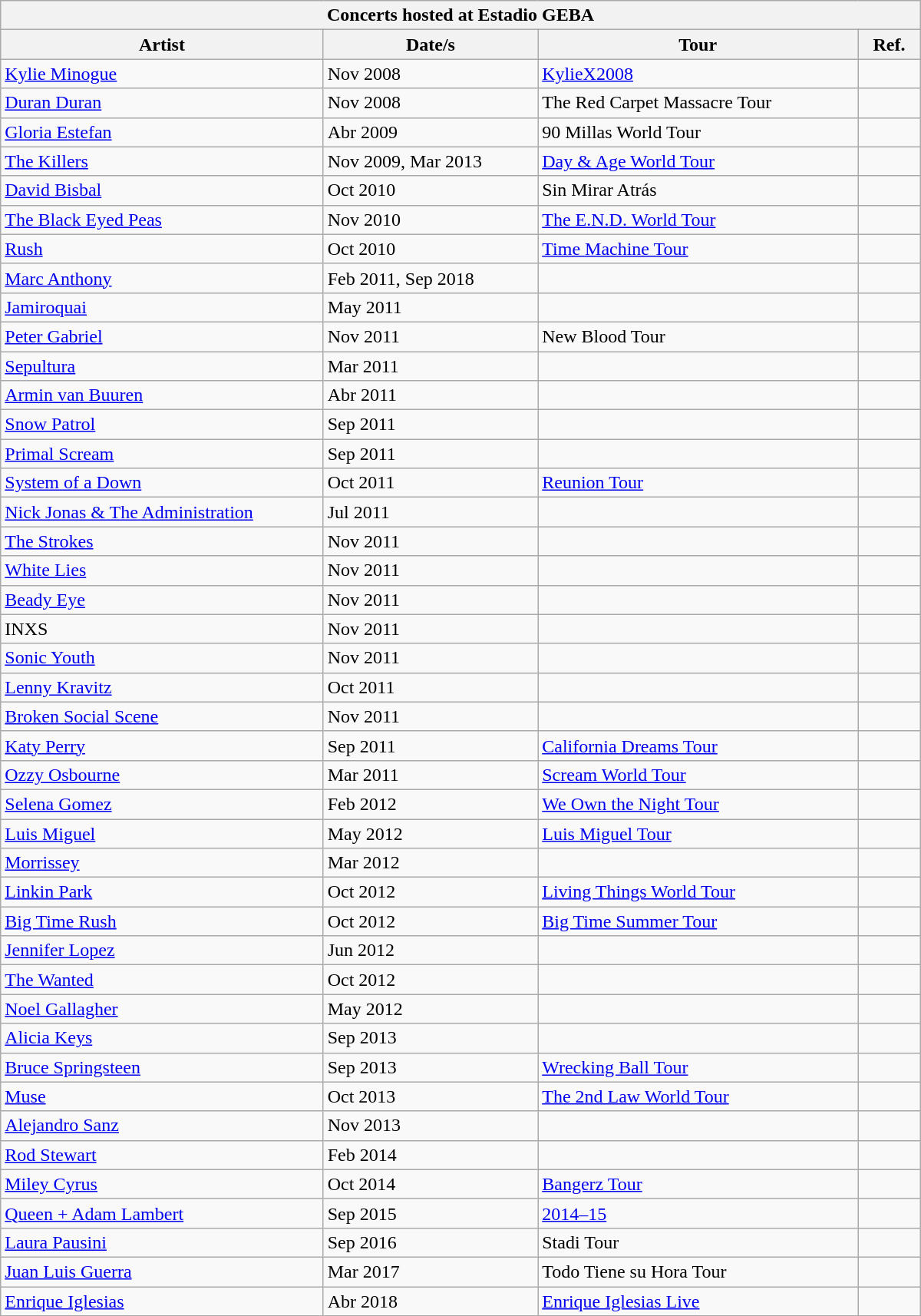<table class="wikitable collapsible collapsed" style="width:800px">
<tr>
<th colspan=4>Concerts hosted at Estadio GEBA</th>
</tr>
<tr>
<th width=300px>Artist</th>
<th width=200px>Date/s</th>
<th width=300px>Tour</th>
<th width=50px>Ref.</th>
</tr>
<tr>
<td><a href='#'>Kylie Minogue</a></td>
<td>Nov 2008</td>
<td><a href='#'>KylieX2008</a></td>
<td></td>
</tr>
<tr>
<td><a href='#'>Duran Duran</a></td>
<td>Nov 2008</td>
<td>The Red Carpet Massacre Tour</td>
<td></td>
</tr>
<tr>
<td><a href='#'>Gloria Estefan</a></td>
<td>Abr 2009</td>
<td>90 Millas World Tour</td>
<td></td>
</tr>
<tr>
<td><a href='#'>The Killers</a></td>
<td>Nov 2009, Mar 2013</td>
<td><a href='#'>Day & Age World Tour</a></td>
<td></td>
</tr>
<tr>
<td><a href='#'>David Bisbal</a></td>
<td>Oct 2010</td>
<td>Sin Mirar Atrás</td>
<td></td>
</tr>
<tr>
<td><a href='#'>The Black Eyed Peas</a></td>
<td>Nov 2010</td>
<td><a href='#'>The E.N.D. World Tour</a></td>
<td></td>
</tr>
<tr>
<td><a href='#'>Rush</a></td>
<td>Oct 2010</td>
<td><a href='#'>Time Machine Tour</a></td>
<td></td>
</tr>
<tr>
<td><a href='#'>Marc Anthony</a></td>
<td>Feb 2011, Sep 2018</td>
<td></td>
<td></td>
</tr>
<tr>
<td><a href='#'>Jamiroquai</a></td>
<td>May 2011</td>
<td></td>
<td></td>
</tr>
<tr>
<td><a href='#'>Peter Gabriel</a></td>
<td>Nov 2011</td>
<td>New Blood Tour</td>
<td></td>
</tr>
<tr>
<td><a href='#'>Sepultura</a></td>
<td>Mar 2011</td>
<td></td>
<td></td>
</tr>
<tr>
<td><a href='#'>Armin van Buuren</a></td>
<td>Abr 2011</td>
<td></td>
<td></td>
</tr>
<tr>
<td><a href='#'>Snow Patrol</a></td>
<td>Sep 2011</td>
<td></td>
<td></td>
</tr>
<tr>
<td><a href='#'>Primal Scream</a></td>
<td>Sep 2011</td>
<td></td>
<td></td>
</tr>
<tr>
<td><a href='#'>System of a Down</a></td>
<td>Oct 2011</td>
<td><a href='#'>Reunion Tour</a></td>
<td></td>
</tr>
<tr>
<td><a href='#'>Nick Jonas & The Administration</a></td>
<td>Jul 2011</td>
<td></td>
<td></td>
</tr>
<tr>
<td><a href='#'>The Strokes</a></td>
<td>Nov 2011</td>
<td></td>
<td></td>
</tr>
<tr>
<td><a href='#'>White Lies</a></td>
<td>Nov 2011</td>
<td></td>
<td></td>
</tr>
<tr>
<td><a href='#'>Beady Eye</a></td>
<td>Nov 2011</td>
<td></td>
<td></td>
</tr>
<tr>
<td>INXS</td>
<td>Nov 2011</td>
<td></td>
<td></td>
</tr>
<tr>
<td><a href='#'>Sonic Youth</a></td>
<td>Nov 2011</td>
<td></td>
<td></td>
</tr>
<tr>
<td><a href='#'>Lenny Kravitz</a></td>
<td>Oct 2011</td>
<td></td>
<td></td>
</tr>
<tr>
<td><a href='#'>Broken Social Scene</a></td>
<td>Nov 2011</td>
<td></td>
<td></td>
</tr>
<tr>
<td><a href='#'>Katy Perry</a></td>
<td>Sep 2011</td>
<td><a href='#'>California Dreams Tour</a></td>
<td></td>
</tr>
<tr>
<td><a href='#'>Ozzy Osbourne</a></td>
<td>Mar 2011</td>
<td><a href='#'>Scream World Tour</a></td>
<td></td>
</tr>
<tr>
<td><a href='#'>Selena Gomez</a></td>
<td>Feb 2012</td>
<td><a href='#'>We Own the Night Tour</a></td>
<td></td>
</tr>
<tr>
<td><a href='#'>Luis Miguel</a></td>
<td>May 2012</td>
<td><a href='#'>Luis Miguel Tour</a></td>
<td></td>
</tr>
<tr>
<td><a href='#'>Morrissey</a></td>
<td>Mar 2012</td>
<td></td>
<td></td>
</tr>
<tr>
<td><a href='#'>Linkin Park</a></td>
<td>Oct 2012</td>
<td><a href='#'>Living Things World Tour</a></td>
<td></td>
</tr>
<tr>
<td><a href='#'>Big Time Rush</a></td>
<td>Oct 2012</td>
<td><a href='#'>Big Time Summer Tour</a></td>
<td></td>
</tr>
<tr>
<td><a href='#'>Jennifer Lopez</a></td>
<td>Jun 2012</td>
<td></td>
<td></td>
</tr>
<tr>
<td><a href='#'>The Wanted</a></td>
<td>Oct 2012</td>
<td></td>
<td></td>
</tr>
<tr>
<td><a href='#'>Noel Gallagher</a></td>
<td>May 2012</td>
<td></td>
<td></td>
</tr>
<tr>
<td><a href='#'>Alicia Keys</a></td>
<td>Sep 2013</td>
<td></td>
<td></td>
</tr>
<tr>
<td><a href='#'>Bruce Springsteen</a></td>
<td>Sep 2013</td>
<td><a href='#'>Wrecking Ball Tour</a></td>
<td></td>
</tr>
<tr>
<td><a href='#'>Muse</a></td>
<td>Oct 2013</td>
<td><a href='#'>The 2nd Law World Tour</a></td>
<td></td>
</tr>
<tr>
<td><a href='#'>Alejandro Sanz</a></td>
<td>Nov 2013</td>
<td></td>
<td></td>
</tr>
<tr>
<td><a href='#'>Rod Stewart</a></td>
<td>Feb 2014</td>
<td></td>
<td></td>
</tr>
<tr>
<td><a href='#'>Miley Cyrus</a></td>
<td>Oct 2014</td>
<td><a href='#'>Bangerz Tour</a></td>
<td></td>
</tr>
<tr>
<td><a href='#'>Queen + Adam Lambert</a></td>
<td>Sep 2015</td>
<td><a href='#'>2014–15</a></td>
<td></td>
</tr>
<tr>
<td><a href='#'>Laura Pausini</a></td>
<td>Sep 2016</td>
<td>Stadi Tour</td>
<td></td>
</tr>
<tr>
<td><a href='#'>Juan Luis Guerra</a></td>
<td>Mar 2017</td>
<td>Todo Tiene su Hora Tour</td>
<td></td>
</tr>
<tr>
<td><a href='#'>Enrique Iglesias</a></td>
<td>Abr 2018</td>
<td><a href='#'>Enrique Iglesias Live</a></td>
<td></td>
</tr>
</table>
